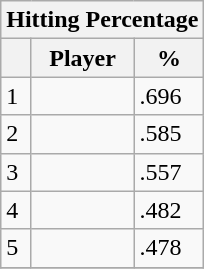<table class="wikitable">
<tr>
<th colspan="3">Hitting Percentage</th>
</tr>
<tr>
<th></th>
<th>Player</th>
<th>%</th>
</tr>
<tr>
<td>1</td>
<td></td>
<td>.696</td>
</tr>
<tr>
<td>2</td>
<td></td>
<td>.585</td>
</tr>
<tr>
<td>3</td>
<td></td>
<td>.557</td>
</tr>
<tr>
<td>4</td>
<td></td>
<td>.482</td>
</tr>
<tr>
<td>5</td>
<td></td>
<td>.478</td>
</tr>
<tr>
</tr>
</table>
